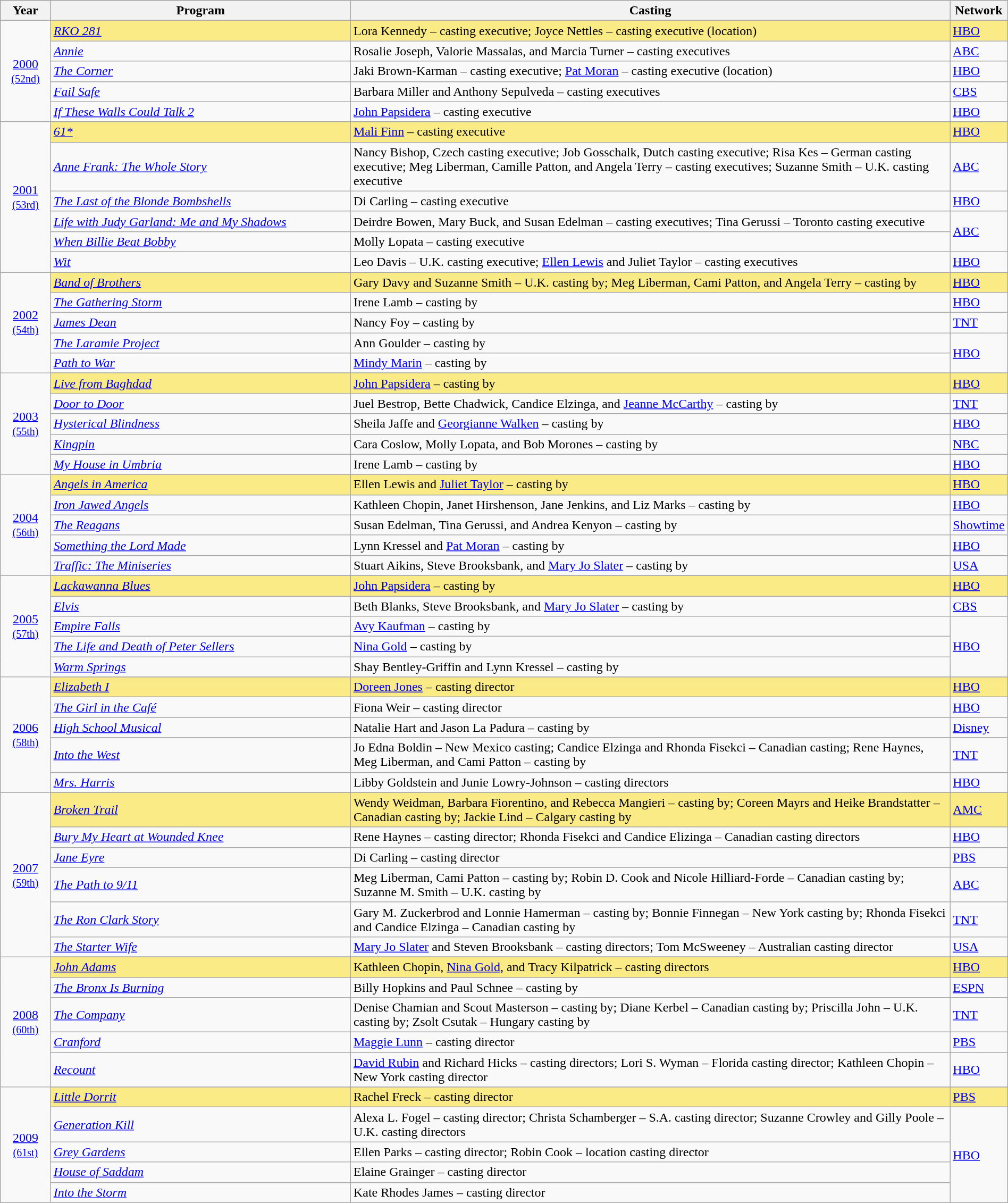<table class="wikitable" style="width:100%">
<tr bgcolor="#bebebe">
<th width="5%">Year</th>
<th width="30%">Program</th>
<th width="60%">Casting</th>
<th width="5%">Network</th>
</tr>
<tr>
<td rowspan=6 style="text-align:center"><a href='#'>2000</a><br><small><a href='#'>(52nd)</a></small></td>
</tr>
<tr style="background:#FAEB86">
<td><em><a href='#'>RKO 281</a></em></td>
<td>Lora Kennedy – casting executive; Joyce Nettles – casting executive (location)</td>
<td><a href='#'>HBO</a></td>
</tr>
<tr>
<td><em><a href='#'>Annie</a></em></td>
<td>Rosalie Joseph, Valorie Massalas, and Marcia Turner – casting executives</td>
<td><a href='#'>ABC</a></td>
</tr>
<tr>
<td><em><a href='#'>The Corner</a></em></td>
<td>Jaki Brown-Karman – casting executive; <a href='#'>Pat Moran</a> – casting executive (location)</td>
<td><a href='#'>HBO</a></td>
</tr>
<tr>
<td><em><a href='#'>Fail Safe</a></em></td>
<td>Barbara Miller and Anthony Sepulveda – casting executives</td>
<td><a href='#'>CBS</a></td>
</tr>
<tr>
<td><em><a href='#'>If These Walls Could Talk 2</a></em></td>
<td><a href='#'>John Papsidera</a> – casting executive</td>
<td><a href='#'>HBO</a></td>
</tr>
<tr>
<td rowspan=7 style="text-align:center"><a href='#'>2001</a><br><small><a href='#'>(53rd)</a></small></td>
</tr>
<tr style="background:#FAEB86">
<td><em><a href='#'>61*</a></em></td>
<td><a href='#'>Mali Finn</a> – casting executive</td>
<td><a href='#'>HBO</a></td>
</tr>
<tr>
<td><em><a href='#'>Anne Frank: The Whole Story</a></em></td>
<td>Nancy Bishop, Czech casting executive; Job Gosschalk, Dutch casting executive; Risa Kes – German casting executive; Meg Liberman, Camille Patton, and Angela Terry – casting executives; Suzanne Smith – U.K. casting executive</td>
<td><a href='#'>ABC</a></td>
</tr>
<tr>
<td><em><a href='#'>The Last of the Blonde Bombshells</a></em></td>
<td>Di Carling – casting executive</td>
<td><a href='#'>HBO</a></td>
</tr>
<tr>
<td><em><a href='#'>Life with Judy Garland: Me and My Shadows</a></em></td>
<td>Deirdre Bowen, Mary Buck, and Susan Edelman – casting executives; Tina Gerussi – Toronto casting executive</td>
<td rowspan=2><a href='#'>ABC</a></td>
</tr>
<tr>
<td><em><a href='#'>When Billie Beat Bobby</a></em></td>
<td>Molly Lopata – casting executive</td>
</tr>
<tr>
<td><em><a href='#'>Wit</a></em></td>
<td>Leo Davis – U.K. casting executive; <a href='#'>Ellen Lewis</a> and Juliet Taylor – casting executives</td>
<td><a href='#'>HBO</a></td>
</tr>
<tr>
<td rowspan=6 style="text-align:center"><a href='#'>2002</a><br><small><a href='#'>(54th)</a></small></td>
</tr>
<tr style="background:#FAEB86">
<td><em><a href='#'>Band of Brothers</a></em></td>
<td>Gary Davy and Suzanne Smith – U.K. casting by; Meg Liberman, Cami Patton, and Angela Terry – casting by</td>
<td><a href='#'>HBO</a></td>
</tr>
<tr>
<td><em><a href='#'>The Gathering Storm</a></em></td>
<td>Irene Lamb – casting by</td>
<td><a href='#'>HBO</a></td>
</tr>
<tr>
<td><em><a href='#'>James Dean</a></em></td>
<td>Nancy Foy – casting by</td>
<td><a href='#'>TNT</a></td>
</tr>
<tr>
<td><em><a href='#'>The Laramie Project</a></em></td>
<td>Ann Goulder – casting by</td>
<td rowspan=2><a href='#'>HBO</a></td>
</tr>
<tr>
<td><em><a href='#'>Path to War</a></em></td>
<td><a href='#'>Mindy Marin</a> – casting by</td>
</tr>
<tr>
<td rowspan=6 style="text-align:center"><a href='#'>2003</a><br><small><a href='#'>(55th)</a></small></td>
</tr>
<tr style="background:#FAEB86">
<td><em><a href='#'>Live from Baghdad</a></em></td>
<td><a href='#'>John Papsidera</a> – casting by</td>
<td><a href='#'>HBO</a></td>
</tr>
<tr>
<td><em><a href='#'>Door to Door</a></em></td>
<td>Juel Bestrop, Bette Chadwick, Candice Elzinga, and <a href='#'>Jeanne McCarthy</a> – casting by</td>
<td><a href='#'>TNT</a></td>
</tr>
<tr>
<td><em><a href='#'>Hysterical Blindness</a></em></td>
<td>Sheila Jaffe and <a href='#'>Georgianne Walken</a> – casting by</td>
<td><a href='#'>HBO</a></td>
</tr>
<tr>
<td><em><a href='#'>Kingpin</a></em></td>
<td>Cara Coslow, Molly Lopata, and Bob Morones – casting by</td>
<td><a href='#'>NBC</a></td>
</tr>
<tr>
<td><em><a href='#'>My House in Umbria</a></em></td>
<td>Irene Lamb – casting by</td>
<td><a href='#'>HBO</a></td>
</tr>
<tr>
<td rowspan=6 style="text-align:center"><a href='#'>2004</a><br><small><a href='#'>(56th)</a></small></td>
</tr>
<tr style="background:#FAEB86">
<td><em><a href='#'>Angels in America</a></em></td>
<td>Ellen Lewis and <a href='#'>Juliet Taylor</a> – casting by</td>
<td><a href='#'>HBO</a></td>
</tr>
<tr>
<td><em><a href='#'>Iron Jawed Angels</a></em></td>
<td>Kathleen Chopin, Janet Hirshenson, Jane Jenkins, and Liz Marks – casting by</td>
<td><a href='#'>HBO</a></td>
</tr>
<tr>
<td><em><a href='#'>The Reagans</a></em></td>
<td>Susan Edelman, Tina Gerussi, and Andrea Kenyon – casting by</td>
<td><a href='#'>Showtime</a></td>
</tr>
<tr>
<td><em><a href='#'>Something the Lord Made</a></em></td>
<td>Lynn Kressel and <a href='#'>Pat Moran</a> – casting by</td>
<td><a href='#'>HBO</a></td>
</tr>
<tr>
<td><em><a href='#'>Traffic: The Miniseries</a></em></td>
<td>Stuart Aikins, Steve Brooksbank, and <a href='#'>Mary Jo Slater</a> – casting by</td>
<td><a href='#'>USA</a></td>
</tr>
<tr>
<td rowspan=6 style="text-align:center"><a href='#'>2005</a><br><small><a href='#'>(57th)</a></small></td>
</tr>
<tr style="background:#FAEB86">
<td><em><a href='#'>Lackawanna Blues</a></em></td>
<td><a href='#'>John Papsidera</a> – casting by</td>
<td><a href='#'>HBO</a></td>
</tr>
<tr>
<td><em><a href='#'>Elvis</a></em></td>
<td>Beth Blanks, Steve Brooksbank, and <a href='#'>Mary Jo Slater</a> – casting by</td>
<td><a href='#'>CBS</a></td>
</tr>
<tr>
<td><em><a href='#'>Empire Falls</a></em></td>
<td><a href='#'>Avy Kaufman</a> – casting by</td>
<td rowspan=3><a href='#'>HBO</a></td>
</tr>
<tr>
<td><em><a href='#'>The Life and Death of Peter Sellers</a></em></td>
<td><a href='#'>Nina Gold</a> – casting by</td>
</tr>
<tr>
<td><em><a href='#'>Warm Springs</a></em></td>
<td>Shay Bentley-Griffin and Lynn Kressel – casting by</td>
</tr>
<tr>
<td rowspan=6 style="text-align:center"><a href='#'>2006</a><br><small><a href='#'>(58th)</a></small></td>
</tr>
<tr style="background:#FAEB86">
<td><em><a href='#'>Elizabeth I</a></em></td>
<td><a href='#'>Doreen Jones</a> – casting director</td>
<td><a href='#'>HBO</a></td>
</tr>
<tr>
<td><em><a href='#'>The Girl in the Café</a></em></td>
<td>Fiona Weir – casting director</td>
<td><a href='#'>HBO</a></td>
</tr>
<tr>
<td><em><a href='#'>High School Musical</a></em></td>
<td>Natalie Hart and Jason La Padura – casting by</td>
<td><a href='#'>Disney</a></td>
</tr>
<tr>
<td><em><a href='#'>Into the West</a></em></td>
<td>Jo Edna Boldin – New Mexico casting; Candice Elzinga and Rhonda Fisekci – Canadian casting; Rene Haynes, Meg Liberman, and Cami Patton – casting by</td>
<td><a href='#'>TNT</a></td>
</tr>
<tr>
<td><em><a href='#'>Mrs. Harris</a></em></td>
<td>Libby Goldstein and Junie Lowry-Johnson – casting directors</td>
<td><a href='#'>HBO</a></td>
</tr>
<tr>
<td rowspan=7 style="text-align:center"><a href='#'>2007</a><br><small><a href='#'>(59th)</a></small></td>
</tr>
<tr style="background:#FAEB86">
<td><em><a href='#'>Broken Trail</a></em></td>
<td>Wendy Weidman, Barbara Fiorentino, and Rebecca Mangieri – casting by; Coreen Mayrs and Heike Brandstatter – Canadian casting by; Jackie Lind – Calgary casting by</td>
<td><a href='#'>AMC</a></td>
</tr>
<tr>
<td><em><a href='#'>Bury My Heart at Wounded Knee</a></em></td>
<td>Rene Haynes – casting director; Rhonda Fisekci and Candice Elizinga – Canadian casting directors</td>
<td><a href='#'>HBO</a></td>
</tr>
<tr>
<td><em><a href='#'>Jane Eyre</a></em></td>
<td>Di Carling – casting director</td>
<td><a href='#'>PBS</a></td>
</tr>
<tr>
<td><em><a href='#'>The Path to 9/11</a></em></td>
<td>Meg Liberman, Cami Patton – casting by; Robin D. Cook and Nicole Hilliard-Forde – Canadian casting by; Suzanne M. Smith – U.K. casting by</td>
<td><a href='#'>ABC</a></td>
</tr>
<tr>
<td><em><a href='#'>The Ron Clark Story</a></em></td>
<td>Gary M. Zuckerbrod and Lonnie Hamerman – casting by; Bonnie Finnegan – New York casting by; Rhonda Fisekci and Candice Elzinga – Canadian casting by</td>
<td><a href='#'>TNT</a></td>
</tr>
<tr>
<td><em><a href='#'>The Starter Wife</a></em></td>
<td><a href='#'>Mary Jo Slater</a> and Steven Brooksbank – casting directors; Tom McSweeney – Australian casting director</td>
<td><a href='#'>USA</a></td>
</tr>
<tr>
<td rowspan=6 style="text-align:center"><a href='#'>2008</a><br><small><a href='#'>(60th)</a></small></td>
</tr>
<tr style="background:#FAEB86">
<td><em><a href='#'>John Adams</a></em></td>
<td>Kathleen Chopin, <a href='#'>Nina Gold</a>, and Tracy Kilpatrick – casting directors</td>
<td><a href='#'>HBO</a></td>
</tr>
<tr>
<td><em><a href='#'>The Bronx Is Burning</a></em></td>
<td>Billy Hopkins and Paul Schnee – casting by</td>
<td><a href='#'>ESPN</a></td>
</tr>
<tr>
<td><em><a href='#'>The Company</a></em></td>
<td>Denise Chamian and Scout Masterson – casting by; Diane Kerbel – Canadian casting by; Priscilla John – U.K. casting by; Zsolt Csutak – Hungary casting by</td>
<td><a href='#'>TNT</a></td>
</tr>
<tr>
<td><em><a href='#'>Cranford</a></em></td>
<td><a href='#'>Maggie Lunn</a> – casting director</td>
<td><a href='#'>PBS</a></td>
</tr>
<tr>
<td><em><a href='#'>Recount</a></em></td>
<td><a href='#'>David Rubin</a> and Richard Hicks – casting directors; Lori S. Wyman – Florida casting director; Kathleen Chopin – New York casting director</td>
<td><a href='#'>HBO</a></td>
</tr>
<tr>
<td rowspan=6 style="text-align:center"><a href='#'>2009</a><br><small><a href='#'>(61st)</a></small></td>
</tr>
<tr style="background:#FAEB86">
<td><em><a href='#'>Little Dorrit</a></em></td>
<td>Rachel Freck – casting director</td>
<td><a href='#'>PBS</a></td>
</tr>
<tr>
<td><em><a href='#'>Generation Kill</a></em></td>
<td>Alexa L. Fogel – casting director; Christa Schamberger – S.A. casting director; Suzanne Crowley and Gilly Poole – U.K. casting directors</td>
<td rowspan=4><a href='#'>HBO</a></td>
</tr>
<tr>
<td><em><a href='#'>Grey Gardens</a></em></td>
<td>Ellen Parks – casting director; Robin Cook – location casting director</td>
</tr>
<tr>
<td><em><a href='#'>House of Saddam</a></em></td>
<td>Elaine Grainger – casting director</td>
</tr>
<tr>
<td><em><a href='#'>Into the Storm</a></em></td>
<td>Kate Rhodes James – casting director</td>
</tr>
</table>
